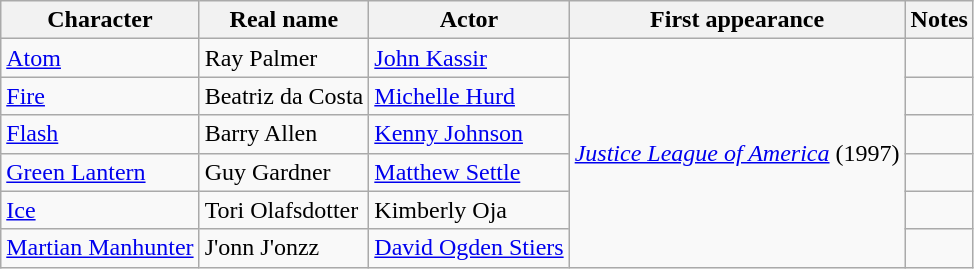<table class="wikitable">
<tr>
<th>Character</th>
<th>Real name</th>
<th>Actor</th>
<th>First appearance</th>
<th>Notes</th>
</tr>
<tr>
<td><a href='#'>Atom</a></td>
<td>Ray Palmer</td>
<td><a href='#'>John Kassir</a></td>
<td rowspan="6"><a href='#'><em>Justice League of America</em></a> (1997)</td>
<td></td>
</tr>
<tr>
<td><a href='#'>Fire</a></td>
<td>Beatriz da Costa</td>
<td><a href='#'>Michelle Hurd</a></td>
<td></td>
</tr>
<tr>
<td><a href='#'>Flash</a></td>
<td>Barry Allen</td>
<td><a href='#'>Kenny Johnson</a></td>
<td></td>
</tr>
<tr>
<td><a href='#'>Green Lantern</a></td>
<td>Guy Gardner</td>
<td><a href='#'>Matthew Settle</a></td>
<td></td>
</tr>
<tr>
<td><a href='#'>Ice</a></td>
<td>Tori Olafsdotter</td>
<td>Kimberly Oja</td>
<td></td>
</tr>
<tr>
<td><a href='#'>Martian Manhunter</a></td>
<td>J'onn J'onzz</td>
<td><a href='#'>David Ogden Stiers</a></td>
<td></td>
</tr>
</table>
